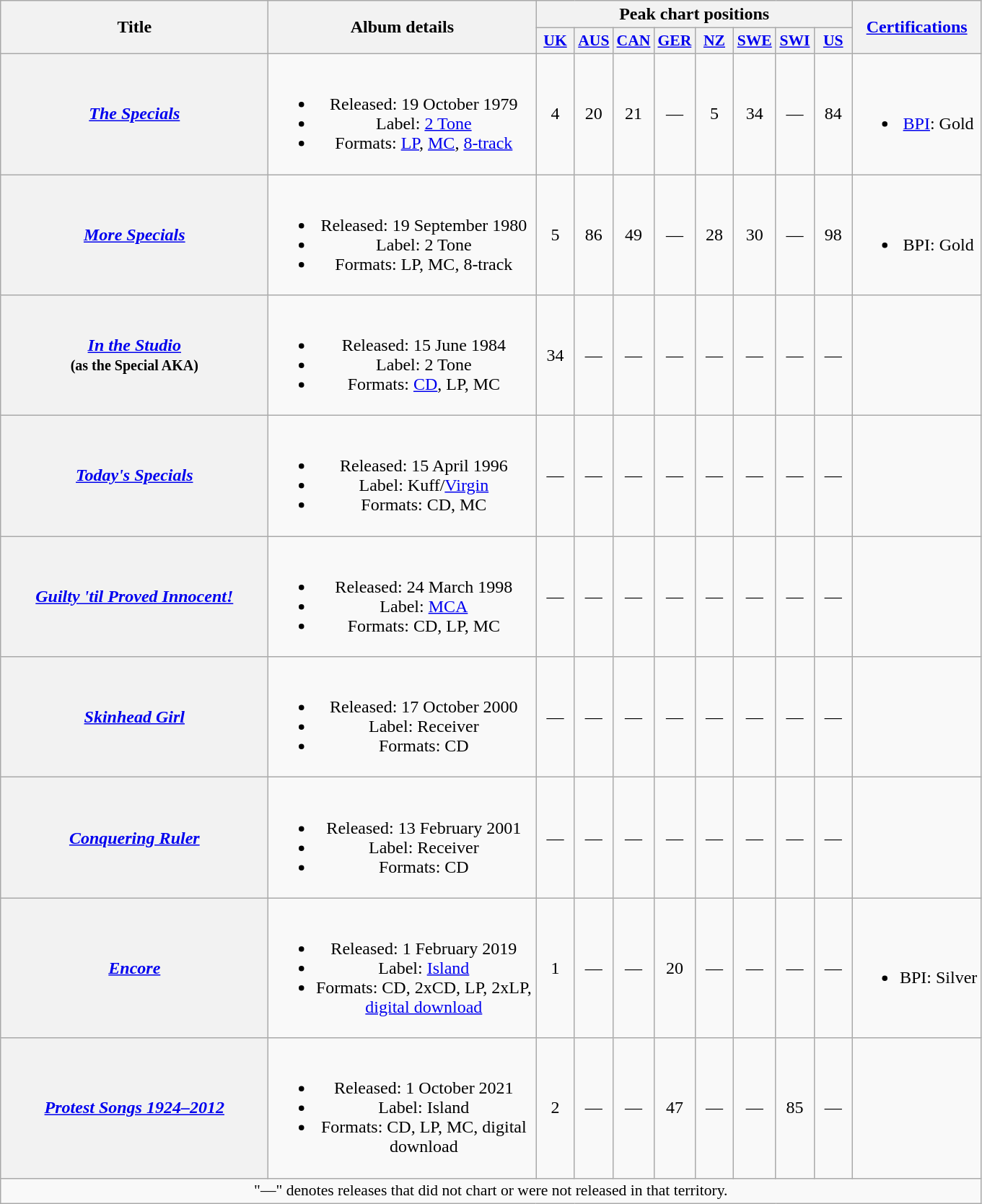<table class="wikitable plainrowheaders" style="text-align:center;">
<tr>
<th rowspan="2" scope="col" style="width:15em;">Title</th>
<th rowspan="2" scope="col" style="width:15em;">Album details</th>
<th colspan="8">Peak chart positions</th>
<th rowspan="2"><a href='#'>Certifications</a></th>
</tr>
<tr>
<th scope="col" style="width:2em;font-size:90%;"><a href='#'>UK</a><br></th>
<th scope="col" style="width:2em;font-size:90%;"><a href='#'>AUS</a><br></th>
<th scope="col" style="width:2em;font-size:90%;"><a href='#'>CAN</a><br></th>
<th scope="col" style="width:2em;font-size:90%;"><a href='#'>GER</a><br></th>
<th scope="col" style="width:2em;font-size:90%;"><a href='#'>NZ</a><br></th>
<th scope="col" style="width:2em;font-size:90%;"><a href='#'>SWE</a><br></th>
<th scope="col" style="width:2em;font-size:90%;"><a href='#'>SWI</a><br></th>
<th scope="col" style="width:2em;font-size:90%;"><a href='#'>US</a><br></th>
</tr>
<tr>
<th scope="row"><em><a href='#'>The Specials</a></em></th>
<td><br><ul><li>Released: 19 October 1979</li><li>Label: <a href='#'>2 Tone</a></li><li>Formats: <a href='#'>LP</a>, <a href='#'>MC</a>, <a href='#'>8-track</a></li></ul></td>
<td>4</td>
<td>20</td>
<td>21</td>
<td>—</td>
<td>5</td>
<td>34</td>
<td>—</td>
<td>84</td>
<td><br><ul><li><a href='#'>BPI</a>: Gold</li></ul></td>
</tr>
<tr>
<th scope="row"><em><a href='#'>More Specials</a></em></th>
<td><br><ul><li>Released: 19 September 1980</li><li>Label: 2 Tone</li><li>Formats: LP, MC, 8-track</li></ul></td>
<td>5</td>
<td>86</td>
<td>49</td>
<td>—</td>
<td>28</td>
<td>30</td>
<td>—</td>
<td>98</td>
<td><br><ul><li>BPI: Gold</li></ul></td>
</tr>
<tr>
<th scope="row"><em><a href='#'>In the Studio</a></em><br><small>(as the Special AKA)</small></th>
<td><br><ul><li>Released: 15 June 1984</li><li>Label: 2 Tone</li><li>Formats: <a href='#'>CD</a>, LP, MC</li></ul></td>
<td>34</td>
<td>—</td>
<td>—</td>
<td>—</td>
<td>—</td>
<td>—</td>
<td>—</td>
<td>—</td>
<td></td>
</tr>
<tr>
<th scope="row"><em><a href='#'>Today's Specials</a></em></th>
<td><br><ul><li>Released: 15 April 1996</li><li>Label: Kuff/<a href='#'>Virgin</a></li><li>Formats: CD, MC</li></ul></td>
<td>—</td>
<td>—</td>
<td>—</td>
<td>—</td>
<td>—</td>
<td>—</td>
<td>—</td>
<td>—</td>
<td></td>
</tr>
<tr>
<th scope="row"><em><a href='#'>Guilty 'til Proved Innocent!</a></em></th>
<td><br><ul><li>Released: 24 March 1998</li><li>Label: <a href='#'>MCA</a></li><li>Formats: CD, LP, MC</li></ul></td>
<td>—</td>
<td>—</td>
<td>—</td>
<td>—</td>
<td>—</td>
<td>—</td>
<td>—</td>
<td>—</td>
<td></td>
</tr>
<tr>
<th scope="row"><em><a href='#'>Skinhead Girl</a></em></th>
<td><br><ul><li>Released: 17 October 2000</li><li>Label: Receiver</li><li>Formats: CD</li></ul></td>
<td>—</td>
<td>—</td>
<td>—</td>
<td>—</td>
<td>—</td>
<td>—</td>
<td>—</td>
<td>—</td>
<td></td>
</tr>
<tr>
<th scope="row"><em><a href='#'>Conquering Ruler</a></em></th>
<td><br><ul><li>Released: 13 February 2001</li><li>Label: Receiver</li><li>Formats: CD</li></ul></td>
<td>—</td>
<td>—</td>
<td>—</td>
<td>—</td>
<td>—</td>
<td>—</td>
<td>—</td>
<td>—</td>
<td></td>
</tr>
<tr>
<th scope="row"><em><a href='#'>Encore</a></em></th>
<td><br><ul><li>Released: 1 February 2019</li><li>Label: <a href='#'>Island</a></li><li>Formats: CD, 2xCD, LP, 2xLP, <a href='#'>digital download</a></li></ul></td>
<td>1</td>
<td>—</td>
<td>—</td>
<td>20</td>
<td>—</td>
<td>—</td>
<td>—</td>
<td>—</td>
<td><br><ul><li>BPI: Silver</li></ul></td>
</tr>
<tr>
<th scope="row"><em><a href='#'>Protest Songs 1924–2012</a></em></th>
<td><br><ul><li>Released: 1 October 2021</li><li>Label: Island</li><li>Formats: CD, LP, MC, digital download</li></ul></td>
<td>2</td>
<td>—</td>
<td>—</td>
<td>47</td>
<td>—</td>
<td>—</td>
<td>85</td>
<td>—</td>
<td></td>
</tr>
<tr>
<td colspan="11" style="font-size:90%">"—" denotes releases that did not chart or were not released in that territory.</td>
</tr>
</table>
